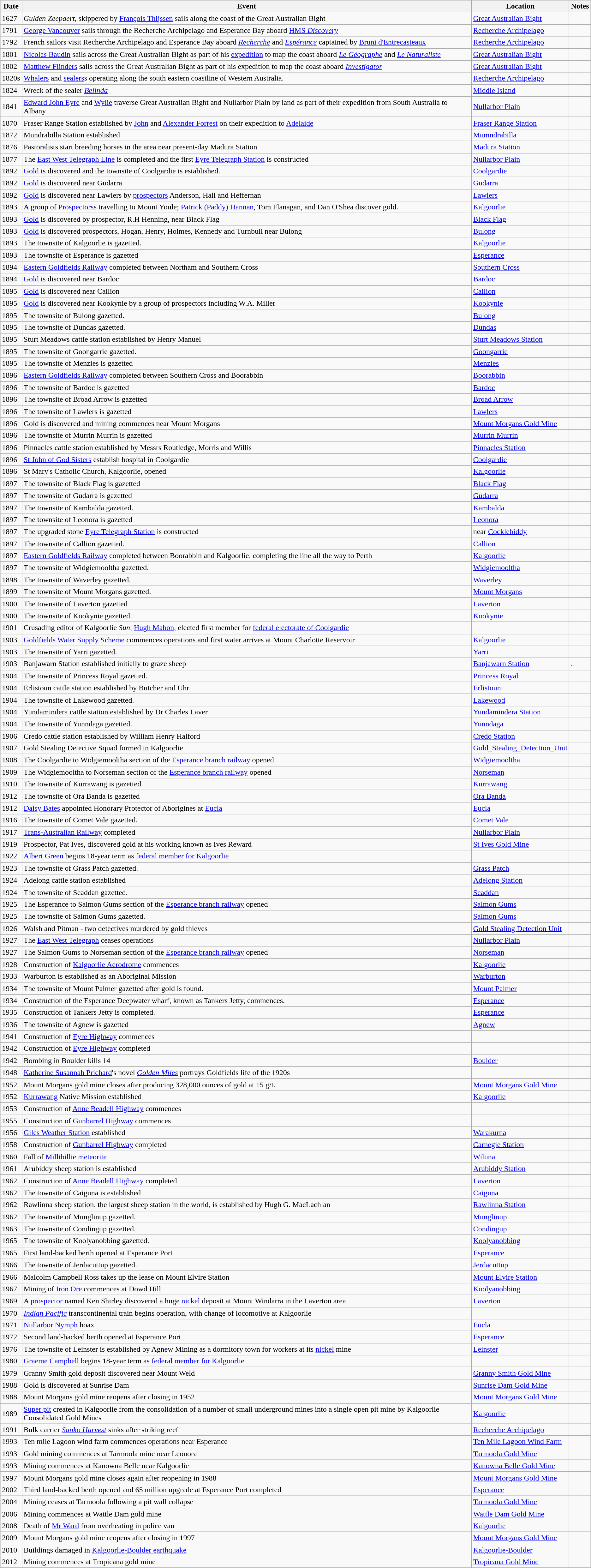<table class=wikitable>
<tr>
<th>Date</th>
<th>Event</th>
<th>Location</th>
<th>Notes</th>
</tr>
<tr>
<td>1627</td>
<td><em>Gulden Zeepaert</em>, skippered by <a href='#'>François Thijssen</a> sails along the coast of the Great Australian Bight</td>
<td><a href='#'>Great Australian Bight</a></td>
<td></td>
</tr>
<tr>
<td>1791</td>
<td><a href='#'>George Vancouver</a> sails through the Recherche Archipelago and Esperance Bay aboard <a href='#'>HMS <em>Discovery</em></a></td>
<td><a href='#'>Recherche Archipelago</a></td>
<td></td>
</tr>
<tr>
<td>1792</td>
<td>French sailors visit Recherche Archipelago and Esperance Bay aboard <em><a href='#'>Recherche</a></em> and <em><a href='#'>Espérance</a></em> captained by <a href='#'>Bruni d'Entrecasteaux</a></td>
<td><a href='#'>Recherche Archipelago</a></td>
<td></td>
</tr>
<tr>
<td>1801</td>
<td><a href='#'>Nicolas Baudin</a> sails across the Great Australian Bight as part of his <a href='#'>expedition</a> to map the coast aboard <a href='#'><em>Le Géographe</em></a> and <a href='#'><em>Le Naturaliste</em></a></td>
<td><a href='#'>Great Australian Bight</a></td>
<td></td>
</tr>
<tr>
<td>1802</td>
<td><a href='#'>Matthew Flinders</a> sails across the Great Australian Bight as part of his expedition to map the coast aboard <em><a href='#'>Investigator</a></em></td>
<td><a href='#'>Great Australian Bight</a></td>
<td></td>
</tr>
<tr>
<td>1820s</td>
<td><a href='#'>Whalers</a> and <a href='#'>sealers</a>s operating along the south eastern coastline of Western Australia.</td>
<td><a href='#'>Recherche Archipelago</a></td>
<td></td>
</tr>
<tr>
<td>1824</td>
<td>Wreck of the sealer <em><a href='#'>Belinda</a></em></td>
<td><a href='#'>Middle Island</a></td>
<td></td>
</tr>
<tr>
<td>1841</td>
<td><a href='#'>Edward John Eyre</a> and <a href='#'>Wylie</a> traverse Great Australian Bight and Nullarbor Plain by land as part of their expedition from South Australia to Albany</td>
<td><a href='#'>Nullarbor Plain</a></td>
<td></td>
</tr>
<tr>
<td>1870</td>
<td>Fraser Range Station established by <a href='#'>John</a> and <a href='#'>Alexander Forrest</a> on their expedition to <a href='#'>Adelaide</a></td>
<td><a href='#'>Fraser Range Station</a></td>
<td></td>
</tr>
<tr>
<td>1872</td>
<td>Mundrabilla Station established</td>
<td><a href='#'>Mumndrabilla</a></td>
<td></td>
</tr>
<tr>
<td>1876</td>
<td>Pastoralists start breeding horses in the area near present-day Madura Station</td>
<td><a href='#'>Madura Station</a></td>
<td></td>
</tr>
<tr>
<td>1877</td>
<td>The <a href='#'>East West Telegraph Line</a> is completed and the first <a href='#'>Eyre Telegraph Station</a> is constructed</td>
<td><a href='#'>Nullarbor Plain</a></td>
<td></td>
</tr>
<tr>
<td>1892</td>
<td><a href='#'>Gold</a> is discovered and the townsite of Coolgardie is established.</td>
<td><a href='#'>Coolgardie</a></td>
<td></td>
</tr>
<tr>
<td>1892</td>
<td><a href='#'>Gold</a> is discovered near Gudarra</td>
<td><a href='#'>Gudarra</a></td>
<td></td>
</tr>
<tr>
<td>1892</td>
<td><a href='#'>Gold</a> is discovered near Lawlers by <a href='#'>prospectors</a> Anderson, Hall and Heffernan</td>
<td><a href='#'>Lawlers</a></td>
<td></td>
</tr>
<tr>
<td>1893</td>
<td>A group of <a href='#'>Prospectors</a>s travelling to Mount Youle; <a href='#'>Patrick (Paddy) Hannan</a>, Tom Flanagan, and Dan O'Shea discover gold.</td>
<td><a href='#'>Kalgoorlie</a></td>
<td></td>
</tr>
<tr>
<td>1893</td>
<td><a href='#'>Gold</a> is discovered by prospector, R.H Henning, near Black Flag</td>
<td><a href='#'>Black Flag</a></td>
<td></td>
</tr>
<tr>
<td>1893</td>
<td><a href='#'>Gold</a> is discovered prospectors, Hogan, Henry, Holmes, Kennedy and Turnbull near Bulong</td>
<td><a href='#'>Bulong</a></td>
<td></td>
</tr>
<tr>
<td>1893</td>
<td>The townsite of Kalgoorlie is gazetted.</td>
<td><a href='#'>Kalgoorlie</a></td>
<td></td>
</tr>
<tr>
<td>1893</td>
<td>The townsite of Esperance is gazetted</td>
<td><a href='#'>Esperance</a></td>
<td></td>
</tr>
<tr>
<td>1894</td>
<td><a href='#'>Eastern Goldfields Railway</a> completed between Northam and Southern Cross</td>
<td><a href='#'>Southern Cross</a></td>
<td></td>
</tr>
<tr>
<td>1894</td>
<td><a href='#'>Gold</a> is discovered near Bardoc</td>
<td><a href='#'>Bardoc</a></td>
<td></td>
</tr>
<tr>
<td>1895</td>
<td><a href='#'>Gold</a> is discovered near Callion</td>
<td><a href='#'>Callion</a></td>
<td></td>
</tr>
<tr>
<td>1895</td>
<td><a href='#'>Gold</a> is discovered near Kookynie by a group of prospectors including W.A. Miller</td>
<td><a href='#'>Kookynie</a></td>
<td></td>
</tr>
<tr>
<td>1895</td>
<td>The townsite of Bulong gazetted.</td>
<td><a href='#'>Bulong</a></td>
<td></td>
</tr>
<tr>
<td>1895</td>
<td>The townsite of Dundas gazetted.</td>
<td><a href='#'>Dundas</a></td>
<td></td>
</tr>
<tr>
<td>1895</td>
<td>Sturt Meadows cattle station established by Henry Manuel</td>
<td><a href='#'>Sturt Meadows Station</a></td>
<td></td>
</tr>
<tr>
<td>1895</td>
<td>The townsite of Goongarrie gazetted.</td>
<td><a href='#'>Goongarrie</a></td>
<td></td>
</tr>
<tr>
<td>1895</td>
<td>The townsite of Menzies is gazetted</td>
<td><a href='#'>Menzies</a></td>
<td></td>
</tr>
<tr>
<td>1896</td>
<td><a href='#'>Eastern Goldfields Railway</a> completed between Southern Cross and Boorabbin</td>
<td><a href='#'>Boorabbin</a></td>
<td></td>
</tr>
<tr>
<td>1896</td>
<td>The townsite of Bardoc is gazetted</td>
<td><a href='#'>Bardoc</a></td>
<td></td>
</tr>
<tr>
<td>1896</td>
<td>The townsite of Broad Arrow is gazetted</td>
<td><a href='#'>Broad Arrow</a></td>
<td></td>
</tr>
<tr>
<td>1896</td>
<td>The townsite of Lawlers is gazetted</td>
<td><a href='#'>Lawlers</a></td>
<td></td>
</tr>
<tr>
<td>1896</td>
<td>Gold is discovered and mining commences near Mount Morgans</td>
<td><a href='#'>Mount Morgans Gold Mine</a></td>
<td></td>
</tr>
<tr>
<td>1896</td>
<td>The townsite of Murrin Murrin is gazetted</td>
<td><a href='#'>Murrin Murrin</a></td>
<td></td>
</tr>
<tr>
<td>1896</td>
<td>Pinnacles cattle station established by Messrs Routledge, Morris and Willis</td>
<td><a href='#'>Pinnacles Station</a></td>
<td></td>
</tr>
<tr>
<td>1896</td>
<td><a href='#'>St John of God Sisters</a> establish hospital in Coolgardie</td>
<td><a href='#'>Coolgardie</a></td>
<td></td>
</tr>
<tr>
<td>1896</td>
<td>St Mary's Catholic Church, Kalgoorlie, opened</td>
<td><a href='#'>Kalgoorlie</a></td>
<td></td>
</tr>
<tr>
<td>1897</td>
<td>The townsite of Black Flag is gazetted</td>
<td><a href='#'>Black Flag</a></td>
<td></td>
</tr>
<tr>
<td>1897</td>
<td>The townsite of Gudarra is gazetted</td>
<td><a href='#'>Gudarra</a></td>
<td></td>
</tr>
<tr>
<td>1897</td>
<td>The townsite of Kambalda gazetted.</td>
<td><a href='#'>Kambalda</a></td>
<td></td>
</tr>
<tr>
<td>1897</td>
<td>The townsite of Leonora is gazetted</td>
<td><a href='#'>Leonora</a></td>
<td></td>
</tr>
<tr>
<td>1897</td>
<td>The upgraded stone <a href='#'>Eyre Telegraph Station</a> is constructed</td>
<td>near <a href='#'>Cocklebiddy</a></td>
<td></td>
</tr>
<tr>
<td>1897</td>
<td>The townsite of Callion gazetted.</td>
<td><a href='#'>Callion</a></td>
<td></td>
</tr>
<tr>
<td>1897</td>
<td><a href='#'>Eastern Goldfields Railway</a> completed between Boorabbin and Kalgoorlie, completing the line all the way to Perth</td>
<td><a href='#'>Kalgoorlie</a></td>
<td></td>
</tr>
<tr>
<td>1897</td>
<td>The townsite of Widgiemooltha gazetted.</td>
<td><a href='#'>Widgiemooltha</a></td>
<td></td>
</tr>
<tr>
<td>1898</td>
<td>The townsite of Waverley gazetted.</td>
<td><a href='#'>Waverley</a></td>
<td></td>
</tr>
<tr>
<td>1899</td>
<td>The townsite of Mount Morgans gazetted.</td>
<td><a href='#'>Mount Morgans</a></td>
<td></td>
</tr>
<tr>
<td>1900</td>
<td>The townsite of Laverton gazetted</td>
<td><a href='#'>Laverton</a></td>
<td></td>
</tr>
<tr>
<td>1900</td>
<td>The townsite of Kookynie gazetted.</td>
<td><a href='#'>Kookynie</a></td>
<td></td>
</tr>
<tr>
<td>1901</td>
<td>Crusading editor of Kalgoorlie <em>Sun</em>, <a href='#'>Hugh Mahon</a>, elected first member for <a href='#'>federal electorate of Coolgardie</a></td>
<td></td>
<td></td>
</tr>
<tr>
<td>1903</td>
<td><a href='#'>Goldfields Water Supply Scheme</a> commences operations and first water arrives at Mount Charlotte Reservoir</td>
<td><a href='#'>Kalgoorlie</a></td>
<td></td>
</tr>
<tr>
<td>1903</td>
<td>The townsite of Yarri gazetted.</td>
<td><a href='#'>Yarri</a></td>
<td></td>
</tr>
<tr>
<td>1903</td>
<td>Banjawarn Station established initially to graze sheep</td>
<td><a href='#'>Banjawarn Station</a></td>
<td>.</td>
</tr>
<tr>
<td>1904</td>
<td>The townsite of Princess Royal gazetted.</td>
<td><a href='#'>Princess Royal</a></td>
<td></td>
</tr>
<tr>
<td>1904</td>
<td>Erlistoun cattle station established by Butcher and Uhr</td>
<td><a href='#'>Erlistoun</a></td>
<td></td>
</tr>
<tr>
<td>1904</td>
<td>The townsite of Lakewood gazetted.</td>
<td><a href='#'>Lakewood</a></td>
<td></td>
</tr>
<tr>
<td>1904</td>
<td>Yundamindera cattle station established by Dr Charles Laver</td>
<td><a href='#'>Yundamindera Station</a></td>
<td></td>
</tr>
<tr>
<td>1904</td>
<td>The townsite of Yunndaga gazetted.</td>
<td><a href='#'>Yunndaga</a></td>
<td></td>
</tr>
<tr>
<td>1906</td>
<td>Credo cattle station established by William Henry Halford</td>
<td><a href='#'>Credo Station</a></td>
<td></td>
</tr>
<tr>
<td>1907</td>
<td>Gold Stealing Detective Squad formed in Kalgoorlie</td>
<td><a href='#'>Gold_Stealing_Detection_Unit</a></td>
<td></td>
</tr>
<tr>
<td>1908</td>
<td>The Coolgardie to Widgiemooltha section of the <a href='#'>Esperance branch railway</a> opened</td>
<td><a href='#'>Widgiemooltha</a></td>
<td></td>
</tr>
<tr>
<td>1909</td>
<td>The Widgiemooltha to Norseman section of the <a href='#'>Esperance branch railway</a> opened</td>
<td><a href='#'>Norseman</a></td>
<td></td>
</tr>
<tr>
<td>1910</td>
<td>The townsite of Kurrawang is gazetted</td>
<td><a href='#'>Kurrawang</a></td>
<td></td>
</tr>
<tr>
<td>1912</td>
<td>The townsite of Ora Banda is gazetted</td>
<td><a href='#'>Ora Banda</a></td>
<td></td>
</tr>
<tr>
<td>1912</td>
<td><a href='#'>Daisy Bates</a> appointed Honorary Protector of Aborigines at <a href='#'>Eucla</a></td>
<td><a href='#'>Eucla</a></td>
<td></td>
</tr>
<tr>
<td>1916</td>
<td>The townsite of Comet Vale gazetted.</td>
<td><a href='#'>Comet Vale</a></td>
<td></td>
</tr>
<tr>
<td>1917</td>
<td><a href='#'>Trans-Australian Railway</a> completed</td>
<td><a href='#'>Nullarbor Plain</a></td>
<td></td>
</tr>
<tr>
<td>1919</td>
<td>Prospector, Pat Ives, discovered gold at his working known as Ives Reward</td>
<td><a href='#'>St Ives Gold Mine</a></td>
<td></td>
</tr>
<tr>
<td>1922</td>
<td><a href='#'>Albert Green</a> begins 18-year term as <a href='#'>federal member for Kalgoorlie</a></td>
<td></td>
<td></td>
</tr>
<tr>
<td>1923</td>
<td>The townsite of Grass Patch gazetted.</td>
<td><a href='#'>Grass Patch</a></td>
<td></td>
</tr>
<tr>
<td>1924</td>
<td>Adelong cattle station established</td>
<td><a href='#'>Adelong Station</a></td>
<td></td>
</tr>
<tr>
<td>1924</td>
<td>The townsite of Scaddan gazetted.</td>
<td><a href='#'>Scaddan</a></td>
<td></td>
</tr>
<tr>
<td>1925</td>
<td>The Esperance to Salmon Gums section of the <a href='#'>Esperance branch railway</a> opened</td>
<td><a href='#'>Salmon Gums</a></td>
<td></td>
</tr>
<tr>
<td>1925</td>
<td>The townsite of Salmon Gums gazetted.</td>
<td><a href='#'>Salmon Gums</a></td>
<td></td>
</tr>
<tr>
<td>1926</td>
<td>Walsh and Pitman - two detectives murdered by gold thieves</td>
<td><a href='#'>Gold Stealing Detection Unit</a></td>
<td></td>
</tr>
<tr>
<td>1927</td>
<td>The <a href='#'>East West Telegraph</a> ceases operations</td>
<td><a href='#'>Nullarbor Plain</a></td>
<td></td>
</tr>
<tr>
<td>1927</td>
<td>The Salmon Gums to Norseman section of the <a href='#'>Esperance branch railway</a> opened</td>
<td><a href='#'>Norseman</a></td>
<td></td>
</tr>
<tr>
<td>1928</td>
<td>Construction of <a href='#'>Kalgoorlie Aerodrome</a> commences</td>
<td><a href='#'>Kalgoorlie</a></td>
<td></td>
</tr>
<tr>
<td>1933</td>
<td>Warburton is established as an Aboriginal Mission</td>
<td><a href='#'>Warburton</a></td>
<td></td>
</tr>
<tr>
<td>1934</td>
<td>The townsite of Mount Palmer gazetted after gold is found.</td>
<td><a href='#'>Mount Palmer</a></td>
<td></td>
</tr>
<tr>
<td>1934</td>
<td>Construction of the Esperance Deepwater wharf, known as Tankers Jetty, commences.</td>
<td><a href='#'>Esperance</a></td>
<td></td>
</tr>
<tr>
<td>1935</td>
<td>Construction of Tankers Jetty is completed.</td>
<td><a href='#'>Esperance</a></td>
<td></td>
</tr>
<tr>
<td>1936</td>
<td>The townsite of Agnew is gazetted</td>
<td><a href='#'>Agnew</a></td>
<td></td>
</tr>
<tr>
<td>1941</td>
<td>Construction of <a href='#'>Eyre Highway</a> commences</td>
<td></td>
<td></td>
</tr>
<tr>
<td>1942</td>
<td>Construction of <a href='#'>Eyre Highway</a> completed</td>
<td></td>
<td></td>
</tr>
<tr>
<td>1942</td>
<td>Bombing in Boulder kills 14</td>
<td><a href='#'>Boulder</a></td>
<td></td>
</tr>
<tr>
<td>1948</td>
<td><a href='#'>Katherine Susannah Prichard</a>'s novel <em><a href='#'>Golden Miles</a></em> portrays Goldfields life of the 1920s</td>
<td></td>
<td></td>
</tr>
<tr>
<td>1952</td>
<td>Mount Morgans gold mine closes after producing 328,000 ounces of gold at 15 g/t.</td>
<td><a href='#'>Mount Morgans Gold Mine</a></td>
<td></td>
</tr>
<tr>
<td>1952</td>
<td><a href='#'>Kurrawang</a> Native Mission established</td>
<td><a href='#'>Kalgoorlie</a></td>
<td></td>
</tr>
<tr>
<td>1953</td>
<td>Construction of <a href='#'>Anne Beadell Highway</a> commences</td>
<td></td>
<td></td>
</tr>
<tr>
<td>1955</td>
<td>Construction of <a href='#'>Gunbarrel Highway</a> commences</td>
<td></td>
<td></td>
</tr>
<tr>
<td>1956</td>
<td><a href='#'>Giles Weather Station</a> established</td>
<td><a href='#'>Warakurna</a></td>
<td></td>
</tr>
<tr>
<td>1958</td>
<td>Construction of <a href='#'>Gunbarrel Highway</a> completed</td>
<td><a href='#'>Carnegie Station</a></td>
<td></td>
</tr>
<tr>
<td>1960</td>
<td>Fall of <a href='#'>Millibillie meteorite</a></td>
<td><a href='#'>Wiluna</a></td>
<td></td>
</tr>
<tr>
<td>1961</td>
<td>Arubiddy sheep station is established</td>
<td><a href='#'>Arubiddy Station</a></td>
<td></td>
</tr>
<tr>
<td>1962</td>
<td>Construction of <a href='#'>Anne Beadell Highway</a> completed</td>
<td><a href='#'>Laverton</a></td>
<td></td>
</tr>
<tr>
<td>1962</td>
<td>The townsite of Caiguna is established</td>
<td><a href='#'>Caiguna</a></td>
<td></td>
</tr>
<tr>
<td>1962</td>
<td>Rawlinna sheep station, the largest sheep station in the world, is established by Hugh G. MacLachlan</td>
<td><a href='#'>Rawlinna Station</a></td>
<td></td>
</tr>
<tr>
<td>1962</td>
<td>The townsite of Munglinup gazetted.</td>
<td><a href='#'>Munglinup</a></td>
<td></td>
</tr>
<tr>
<td>1963</td>
<td>The townsite of Condingup gazetted.</td>
<td><a href='#'>Condingup</a></td>
<td></td>
</tr>
<tr>
<td>1965</td>
<td>The townsite of Koolyanobbing gazetted.</td>
<td><a href='#'>Koolyanobbing</a></td>
<td></td>
</tr>
<tr>
<td>1965</td>
<td>First land-backed berth opened at Esperance Port</td>
<td><a href='#'>Esperance</a></td>
<td></td>
</tr>
<tr>
<td>1966</td>
<td>The townsite of Jerdacuttup gazetted.</td>
<td><a href='#'>Jerdacuttup</a></td>
<td></td>
</tr>
<tr>
<td>1966</td>
<td>Malcolm Campbell Ross takes up the lease on Mount Elvire Station</td>
<td><a href='#'>Mount Elvire Station</a></td>
<td></td>
</tr>
<tr>
<td>1967</td>
<td>Mining of <a href='#'>Iron Ore</a> commences at Dowd Hill</td>
<td><a href='#'>Koolyanobbing</a></td>
<td></td>
</tr>
<tr>
<td>1969</td>
<td>A <a href='#'>prospector</a> named Ken Shirley discovered a huge <a href='#'>nickel</a> deposit at Mount Windarra in the Laverton area</td>
<td><a href='#'>Laverton</a></td>
<td></td>
</tr>
<tr>
<td>1970</td>
<td><em><a href='#'>Indian Pacific</a></em> transcontinental train begins operation, with change of locomotive at Kalgoorlie</td>
<td></td>
</tr>
<tr>
<td>1971</td>
<td><a href='#'>Nullarbor Nymph</a> hoax</td>
<td><a href='#'>Eucla</a></td>
<td></td>
</tr>
<tr>
<td>1972</td>
<td>Second land-backed berth opened at Esperance Port</td>
<td><a href='#'>Esperance</a></td>
<td></td>
</tr>
<tr>
<td>1976</td>
<td>The townsite of Leinster is established by Agnew Mining as a dormitory town for workers at its <a href='#'>nickel</a> mine</td>
<td><a href='#'>Leinster</a></td>
<td></td>
</tr>
<tr>
<td>1980</td>
<td><a href='#'>Graeme Campbell</a> begins 18-year term as <a href='#'>federal member for Kalgoorlie</a></td>
<td></td>
<td></td>
</tr>
<tr>
<td>1979</td>
<td>Granny Smith gold deposit discovered near Mount Weld</td>
<td><a href='#'>Granny Smith Gold Mine</a></td>
<td></td>
</tr>
<tr>
<td>1988</td>
<td>Gold is discovered at Sunrise Dam</td>
<td><a href='#'>Sunrise Dam Gold Mine</a></td>
<td></td>
</tr>
<tr>
<td>1988</td>
<td>Mount Morgans gold mine reopens after closing in 1952</td>
<td><a href='#'>Mount Morgans Gold Mine</a></td>
<td></td>
</tr>
<tr>
<td>1989</td>
<td><a href='#'>Super pit</a> created in Kalgoorlie from the consolidation of a number of small underground mines into a single open pit mine by Kalgoorlie Consolidated Gold Mines</td>
<td><a href='#'>Kalgoorlie</a></td>
<td></td>
</tr>
<tr>
<td>1991</td>
<td>Bulk carrier <em><a href='#'>Sanko Harvest</a></em> sinks after striking reef</td>
<td><a href='#'>Recherche Archipelago</a></td>
<td></td>
</tr>
<tr>
<td>1993</td>
<td>Ten mile Lagoon wind farm commences operations near Esperance</td>
<td><a href='#'>Ten Mile Lagoon Wind Farm</a></td>
<td></td>
</tr>
<tr>
<td>1993</td>
<td>Gold mining commences at Tarmoola mine near Leonora</td>
<td><a href='#'>Tarmoola Gold Mine</a></td>
<td></td>
</tr>
<tr>
<td>1993</td>
<td>Mining commences at Kanowna Belle near Kalgoorlie</td>
<td><a href='#'>Kanowna Belle Gold Mine</a></td>
<td></td>
</tr>
<tr>
<td>1997</td>
<td>Mount Morgans gold mine closes again after reopening in 1988</td>
<td><a href='#'>Mount Morgans Gold Mine</a></td>
<td></td>
</tr>
<tr>
<td>2002</td>
<td>Third land-backed berth opened and 65 million upgrade at Esperance Port completed</td>
<td><a href='#'>Esperance</a></td>
<td></td>
</tr>
<tr>
<td>2004</td>
<td>Mining ceases at Tarmoola following a pit wall collapse</td>
<td><a href='#'>Tarmoola Gold Mine</a></td>
<td></td>
</tr>
<tr>
<td>2006</td>
<td>Mining commences at Wattle Dam gold mine</td>
<td><a href='#'>Wattle Dam Gold Mine</a></td>
<td></td>
</tr>
<tr>
<td>2008</td>
<td>Death of <a href='#'>Mr Ward</a> from overheating in police van</td>
<td><a href='#'>Kalgoorlie</a></td>
<td></td>
</tr>
<tr>
<td>2009</td>
<td>Mount Morgans gold mine reopens after closing in 1997</td>
<td><a href='#'>Mount Morgans Gold Mine</a></td>
<td></td>
</tr>
<tr>
<td>2010</td>
<td>Buildings damaged in <a href='#'>Kalgoorlie-Boulder earthquake</a></td>
<td><a href='#'>Kalgoorlie-Boulder</a></td>
<td></td>
</tr>
<tr>
<td>2012</td>
<td>Mining commences at Tropicana gold mine</td>
<td><a href='#'>Tropicana Gold Mine</a></td>
<td></td>
</tr>
<tr>
</tr>
</table>
